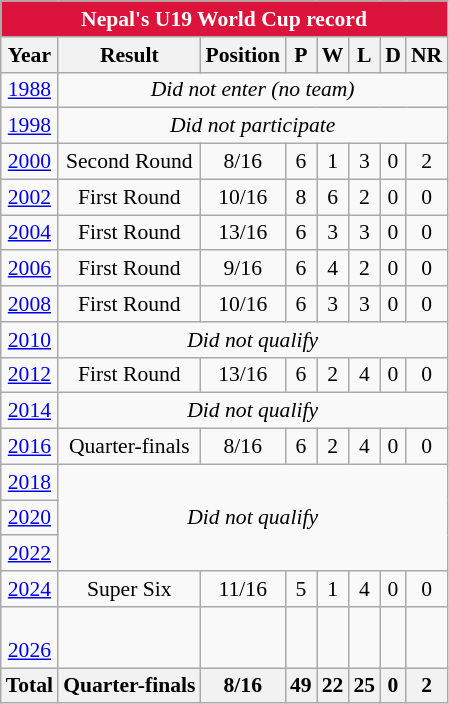<table class="wikitable" style="font-size:90%; text-align:center;">
<tr>
<th style="color:white; background:#DC143C;" colspan=9>Nepal's U19 World Cup record</th>
</tr>
<tr>
<th>Year</th>
<th>Result</th>
<th>Position</th>
<th>P</th>
<th>W</th>
<th>L</th>
<th>D</th>
<th>NR</th>
</tr>
<tr>
<td> <a href='#'>1988</a></td>
<td colspan="7"><em>Did not enter (no team)</em></td>
</tr>
<tr>
<td> <a href='#'>1998</a></td>
<td colspan="7"><em>Did not participate</em></td>
</tr>
<tr>
<td> <a href='#'>2000</a></td>
<td>Second Round</td>
<td>8/16</td>
<td>6</td>
<td>1</td>
<td>3</td>
<td>0</td>
<td>2</td>
</tr>
<tr>
<td> <a href='#'>2002</a></td>
<td>First Round</td>
<td>10/16</td>
<td>8</td>
<td>6</td>
<td>2</td>
<td>0</td>
<td>0</td>
</tr>
<tr>
<td> <a href='#'>2004</a></td>
<td>First Round</td>
<td>13/16</td>
<td>6</td>
<td>3</td>
<td>3</td>
<td>0</td>
<td>0</td>
</tr>
<tr>
<td> <a href='#'>2006</a></td>
<td>First Round</td>
<td>9/16</td>
<td>6</td>
<td>4</td>
<td>2</td>
<td>0</td>
<td>0</td>
</tr>
<tr>
<td> <a href='#'>2008</a></td>
<td>First Round</td>
<td>10/16</td>
<td>6</td>
<td>3</td>
<td>3</td>
<td>0</td>
<td>0</td>
</tr>
<tr>
<td> <a href='#'>2010</a></td>
<td colspan="7"><em>Did not qualify</em></td>
</tr>
<tr>
<td> <a href='#'>2012</a></td>
<td>First Round</td>
<td>13/16</td>
<td>6</td>
<td>2</td>
<td>4</td>
<td>0</td>
<td>0</td>
</tr>
<tr>
<td> <a href='#'>2014</a></td>
<td colspan="7"><em>Did not qualify</em></td>
</tr>
<tr>
<td> <a href='#'>2016</a></td>
<td>Quarter-finals</td>
<td>8/16</td>
<td>6</td>
<td>2</td>
<td>4</td>
<td>0</td>
<td>0</td>
</tr>
<tr>
<td> <a href='#'>2018</a></td>
<td colspan="7" rowspan="3"><em>Did not qualify</em></td>
</tr>
<tr>
<td> <a href='#'>2020</a></td>
</tr>
<tr>
<td> <a href='#'>2022</a></td>
</tr>
<tr>
<td> <a href='#'>2024</a></td>
<td>Super Six</td>
<td>11/16</td>
<td>5</td>
<td>1</td>
<td>4</td>
<td>0</td>
<td>0</td>
</tr>
<tr>
<td> <br>  <a href='#'>2026</a></td>
<td></td>
<td></td>
<td></td>
<td></td>
<td></td>
<td></td>
<td></td>
</tr>
<tr>
<th>Total</th>
<th>Quarter-finals</th>
<th>8/16</th>
<th>49</th>
<th>22</th>
<th>25</th>
<th>0</th>
<th>2</th>
</tr>
</table>
